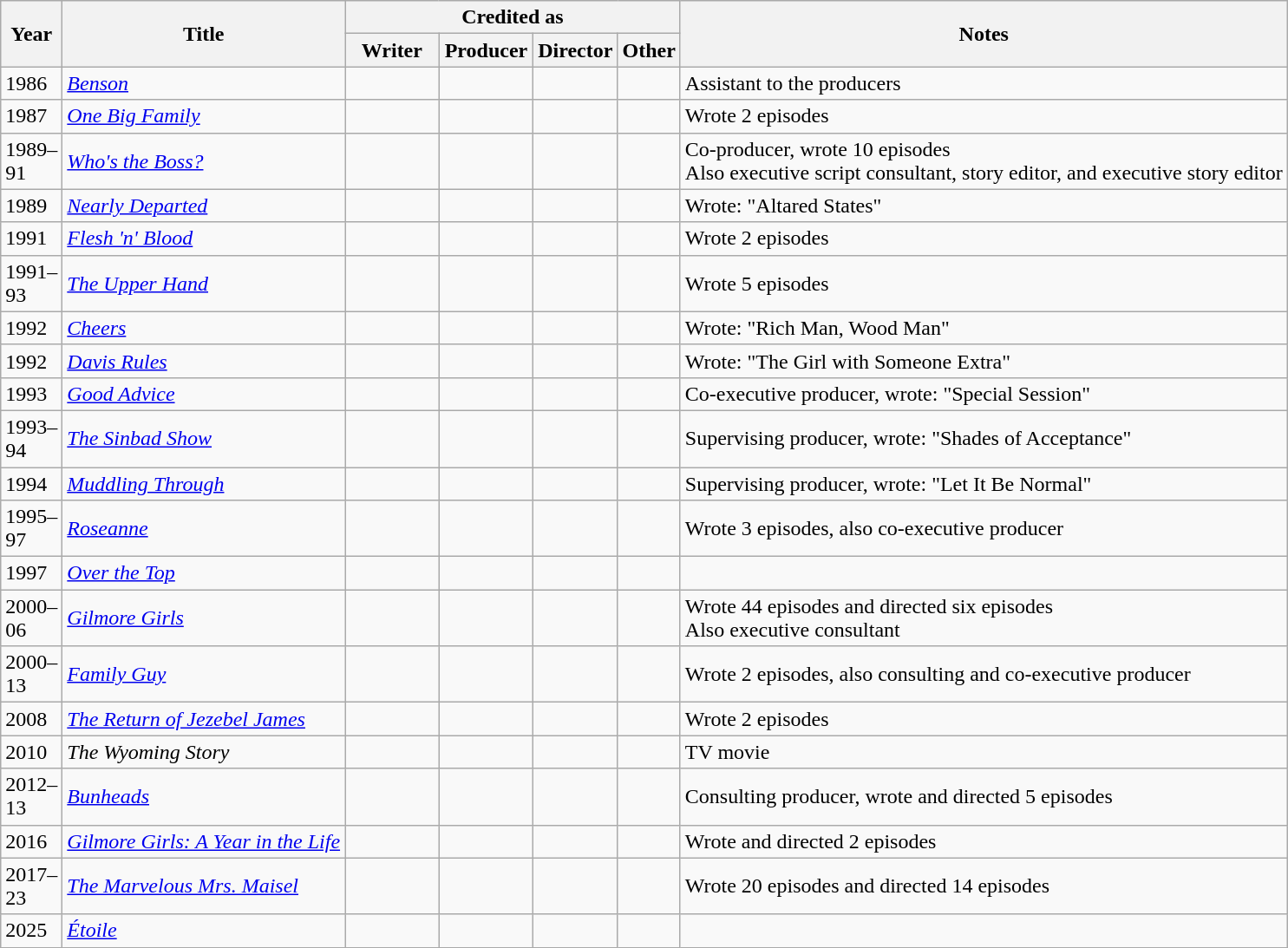<table class="wikitable plainrowheaders sortable">
<tr>
<th rowspan="2" style="width:33px;">Year</th>
<th rowspan="2">Title</th>
<th colspan="4">Credited as</th>
<th rowspan="2" class="unsortable">Notes</th>
</tr>
<tr>
<th width="65">Writer</th>
<th width="65">Producer</th>
<th>Director</th>
<th>Other</th>
</tr>
<tr>
<td>1986</td>
<td><em><a href='#'>Benson</a></em></td>
<td></td>
<td></td>
<td></td>
<td></td>
<td>Assistant to the producers</td>
</tr>
<tr>
<td>1987</td>
<td><em><a href='#'>One Big Family</a></em></td>
<td></td>
<td></td>
<td></td>
<td></td>
<td>Wrote 2 episodes</td>
</tr>
<tr>
<td>1989–91</td>
<td><em><a href='#'>Who's the Boss?</a></em></td>
<td></td>
<td></td>
<td></td>
<td></td>
<td>Co-producer, wrote 10 episodes<br>Also executive script consultant, story editor, and executive story editor</td>
</tr>
<tr>
<td>1989</td>
<td><em><a href='#'>Nearly Departed</a></em></td>
<td></td>
<td></td>
<td></td>
<td></td>
<td>Wrote: "Altared States"</td>
</tr>
<tr>
<td>1991</td>
<td><em><a href='#'>Flesh 'n' Blood</a></em></td>
<td></td>
<td></td>
<td></td>
<td></td>
<td>Wrote 2 episodes</td>
</tr>
<tr>
<td>1991–93</td>
<td><em><a href='#'>The Upper Hand</a></em></td>
<td></td>
<td></td>
<td></td>
<td></td>
<td>Wrote 5 episodes</td>
</tr>
<tr>
<td>1992</td>
<td><em><a href='#'>Cheers</a></em></td>
<td></td>
<td></td>
<td></td>
<td></td>
<td>Wrote: "Rich Man, Wood Man"</td>
</tr>
<tr>
<td>1992</td>
<td><em><a href='#'>Davis Rules</a></em></td>
<td></td>
<td></td>
<td></td>
<td></td>
<td>Wrote: "The Girl with Someone Extra"</td>
</tr>
<tr>
<td>1993</td>
<td><em><a href='#'>Good Advice</a></em></td>
<td></td>
<td></td>
<td></td>
<td></td>
<td>Co-executive producer, wrote: "Special Session"</td>
</tr>
<tr>
<td>1993–94</td>
<td><em><a href='#'>The Sinbad Show</a></em></td>
<td></td>
<td></td>
<td></td>
<td></td>
<td>Supervising producer, wrote: "Shades of Acceptance"</td>
</tr>
<tr>
<td>1994</td>
<td><em><a href='#'>Muddling Through</a></em></td>
<td></td>
<td></td>
<td></td>
<td></td>
<td>Supervising producer, wrote: "Let It Be Normal"</td>
</tr>
<tr>
<td>1995–97</td>
<td><em><a href='#'>Roseanne</a></em></td>
<td></td>
<td></td>
<td></td>
<td></td>
<td>Wrote 3 episodes, also co-executive producer</td>
</tr>
<tr>
<td>1997</td>
<td><em><a href='#'>Over the Top</a></em></td>
<td></td>
<td></td>
<td></td>
<td></td>
<td></td>
</tr>
<tr>
<td>2000–06</td>
<td><em><a href='#'>Gilmore Girls</a></em></td>
<td></td>
<td></td>
<td></td>
<td></td>
<td>Wrote 44 episodes and directed six episodes<br>Also executive consultant</td>
</tr>
<tr>
<td>2000–13</td>
<td><em><a href='#'>Family Guy</a></em></td>
<td></td>
<td></td>
<td></td>
<td></td>
<td>Wrote 2 episodes, also consulting and co-executive producer</td>
</tr>
<tr>
<td>2008</td>
<td><em><a href='#'>The Return of Jezebel James</a></em></td>
<td></td>
<td></td>
<td></td>
<td></td>
<td>Wrote 2 episodes</td>
</tr>
<tr>
<td>2010</td>
<td><em>The Wyoming Story</em></td>
<td></td>
<td></td>
<td></td>
<td></td>
<td>TV movie</td>
</tr>
<tr>
<td>2012–13</td>
<td><em><a href='#'>Bunheads</a></em></td>
<td></td>
<td></td>
<td></td>
<td></td>
<td>Consulting producer, wrote and directed 5 episodes</td>
</tr>
<tr>
<td>2016</td>
<td><em><a href='#'>Gilmore Girls: A Year in the Life</a></em></td>
<td></td>
<td></td>
<td></td>
<td></td>
<td>Wrote and directed 2 episodes</td>
</tr>
<tr>
<td>2017–23</td>
<td><em><a href='#'>The Marvelous Mrs. Maisel</a></em></td>
<td></td>
<td></td>
<td></td>
<td></td>
<td>Wrote 20 episodes and directed 14 episodes</td>
</tr>
<tr>
<td>2025</td>
<td><em><a href='#'>Étoile</a></em></td>
<td></td>
<td></td>
<td></td>
<td></td>
<td></td>
</tr>
</table>
